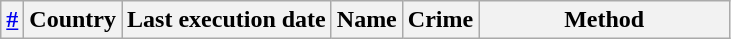<table class="wikitable sortable">
<tr>
<th><a href='#'>#</a></th>
<th>Country</th>
<th>Last execution date</th>
<th>Name</th>
<th>Crime</th>
<th style="width:160px;">Method<br>





















































</th>
</tr>
</table>
